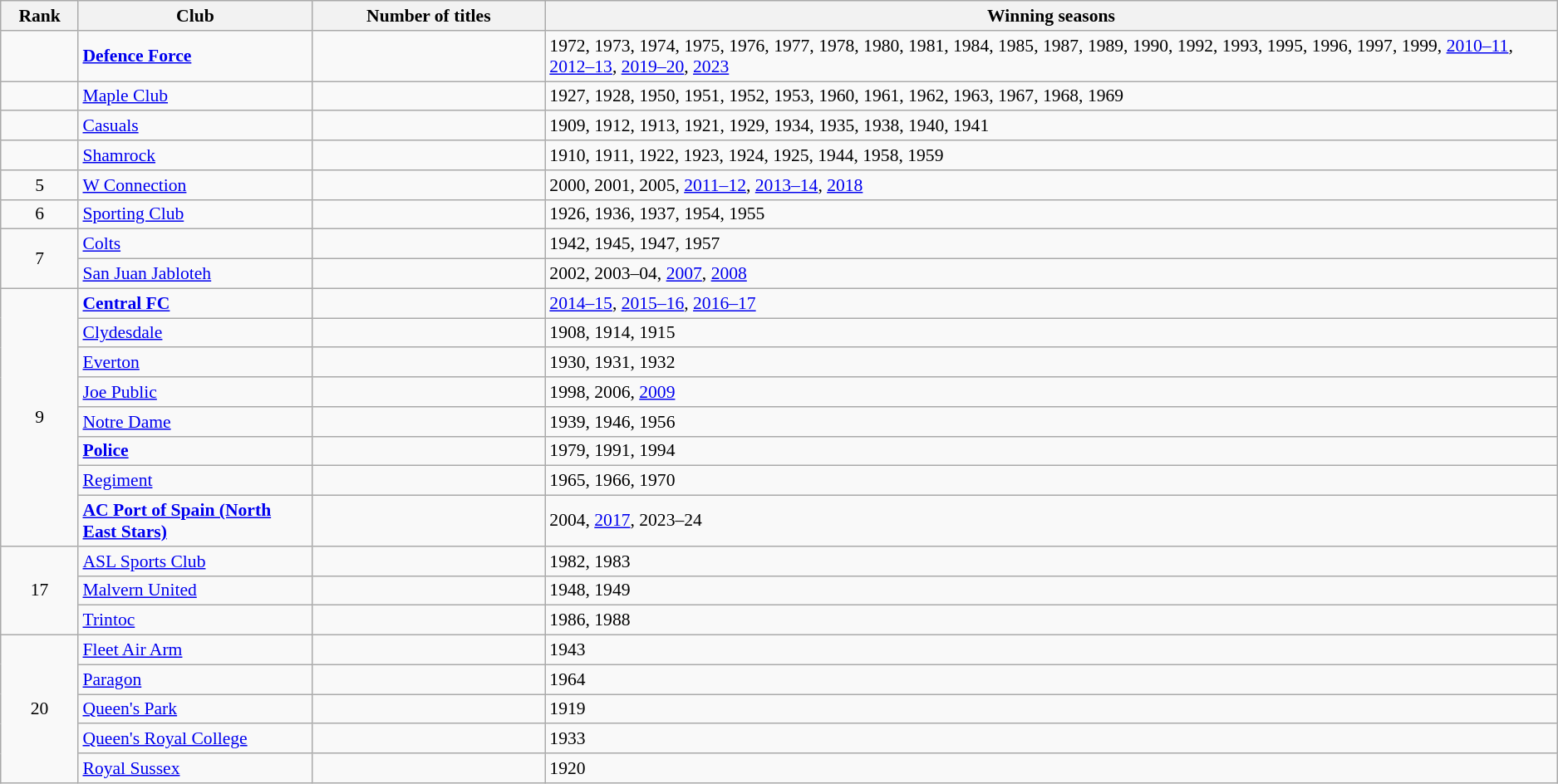<table class="wikitable" style="text-align:left; font-size:90%;">
<tr>
<th>Rank</th>
<th width=15%>Club</th>
<th width=15%>Number of titles</th>
<th width=65%>Winning seasons</th>
</tr>
<tr>
<td></td>
<td><strong><a href='#'>Defence Force</a></strong></td>
<td></td>
<td align="left">1972, 1973, 1974, 1975, 1976, 1977, 1978, 1980, 1981, 1984, 1985, 1987, 1989, 1990, 1992, 1993, 1995, 1996, 1997, 1999, <a href='#'>2010–11</a>, <a href='#'>2012–13</a>, <a href='#'>2019–20</a>, <a href='#'>2023</a></td>
</tr>
<tr>
<td></td>
<td><a href='#'>Maple Club</a></td>
<td></td>
<td align="left">1927, 1928, 1950, 1951, 1952, 1953, 1960, 1961, 1962, 1963, 1967, 1968, 1969</td>
</tr>
<tr>
<td></td>
<td><a href='#'>Casuals</a></td>
<td></td>
<td align="left">1909, 1912, 1913, 1921, 1929, 1934, 1935, 1938, 1940, 1941</td>
</tr>
<tr>
<td></td>
<td><a href='#'>Shamrock</a></td>
<td></td>
<td align="left">1910, 1911, 1922, 1923, 1924, 1925, 1944, 1958, 1959</td>
</tr>
<tr>
<td rowspan=1 style="text-align:center;">5</td>
<td><a href='#'>W Connection</a></td>
<td></td>
<td align="left">2000, 2001, 2005, <a href='#'>2011–12</a>, <a href='#'>2013–14</a>, <a href='#'>2018</a></td>
</tr>
<tr>
<td rowspan=1 style="text-align:center;">6</td>
<td><a href='#'>Sporting Club</a></td>
<td></td>
<td align="left">1926, 1936, 1937, 1954, 1955</td>
</tr>
<tr>
<td rowspan=2 style="text-align:center;">7</td>
<td><a href='#'>Colts</a></td>
<td></td>
<td align="left">1942, 1945, 1947, 1957</td>
</tr>
<tr>
<td><a href='#'>San Juan Jabloteh</a></td>
<td></td>
<td align="left">2002, 2003–04, <a href='#'>2007</a>, <a href='#'>2008</a></td>
</tr>
<tr>
<td rowspan=8 style="text-align:center;">9</td>
<td><strong><a href='#'>Central FC</a></strong></td>
<td></td>
<td align="left"><a href='#'>2014–15</a>, <a href='#'>2015–16</a>, <a href='#'>2016–17</a></td>
</tr>
<tr>
<td><a href='#'>Clydesdale</a></td>
<td></td>
<td align="left">1908, 1914, 1915</td>
</tr>
<tr>
<td><a href='#'>Everton</a></td>
<td></td>
<td align="left">1930, 1931, 1932</td>
</tr>
<tr>
<td><a href='#'>Joe Public</a></td>
<td></td>
<td align="left">1998, 2006, <a href='#'>2009</a></td>
</tr>
<tr>
<td><a href='#'>Notre Dame</a></td>
<td></td>
<td align="left">1939, 1946, 1956</td>
</tr>
<tr>
<td><strong><a href='#'>Police</a></strong></td>
<td></td>
<td align="left">1979, 1991, 1994</td>
</tr>
<tr>
<td><a href='#'>Regiment</a></td>
<td></td>
<td align="left">1965, 1966, 1970</td>
</tr>
<tr>
<td><strong><a href='#'>AC Port of Spain (North East Stars)</a></strong></td>
<td></td>
<td align="left">2004, <a href='#'>2017</a>, 2023–24</td>
</tr>
<tr>
<td rowspan=3 style="text-align:center;">17</td>
<td><a href='#'>ASL Sports Club</a></td>
<td></td>
<td align="left">1982, 1983</td>
</tr>
<tr>
<td><a href='#'>Malvern United</a></td>
<td></td>
<td align="left">1948, 1949</td>
</tr>
<tr>
<td><a href='#'>Trintoc</a></td>
<td></td>
<td align="left">1986, 1988</td>
</tr>
<tr>
<td rowspan=5 style="text-align:center;">20</td>
<td><a href='#'>Fleet Air Arm</a></td>
<td></td>
<td align="left">1943</td>
</tr>
<tr>
<td><a href='#'>Paragon</a></td>
<td></td>
<td align="left">1964</td>
</tr>
<tr>
<td><a href='#'>Queen's Park</a></td>
<td></td>
<td align="left">1919</td>
</tr>
<tr>
<td><a href='#'>Queen's Royal College</a></td>
<td></td>
<td align="left">1933</td>
</tr>
<tr>
<td><a href='#'>Royal Sussex</a></td>
<td></td>
<td align="left">1920</td>
</tr>
</table>
